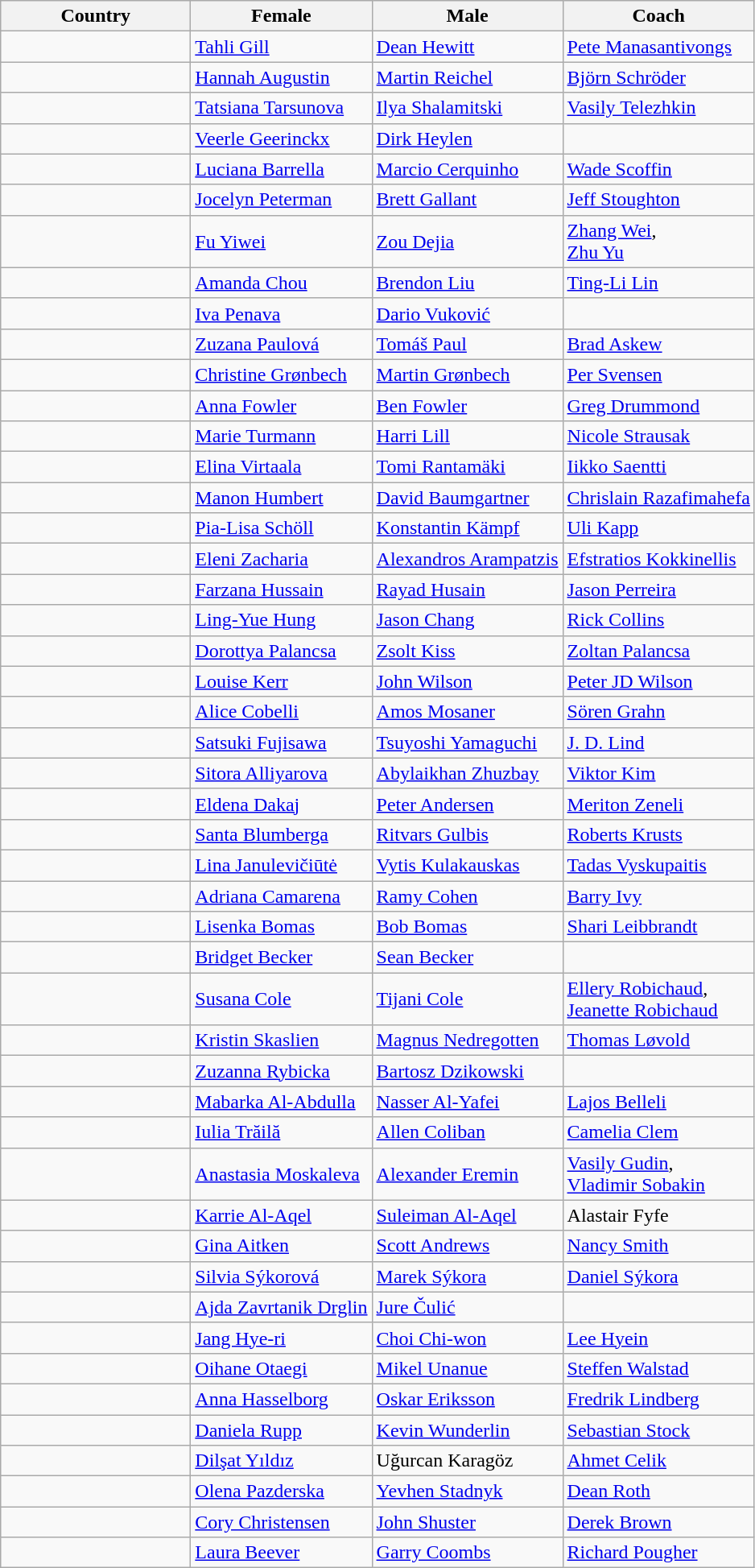<table class=wikitable>
<tr>
<th width=150>Country</th>
<th>Female</th>
<th>Male</th>
<th>Coach</th>
</tr>
<tr>
<td></td>
<td><a href='#'>Tahli Gill</a></td>
<td><a href='#'>Dean Hewitt</a></td>
<td><a href='#'>Pete Manasantivongs</a></td>
</tr>
<tr>
<td></td>
<td><a href='#'>Hannah Augustin</a></td>
<td><a href='#'>Martin Reichel</a></td>
<td><a href='#'>Björn Schröder</a></td>
</tr>
<tr>
<td></td>
<td><a href='#'>Tatsiana Tarsunova</a></td>
<td><a href='#'>Ilya Shalamitski</a></td>
<td><a href='#'>Vasily Telezhkin</a></td>
</tr>
<tr>
<td></td>
<td><a href='#'>Veerle Geerinckx</a></td>
<td><a href='#'>Dirk Heylen</a></td>
<td></td>
</tr>
<tr>
<td></td>
<td><a href='#'>Luciana Barrella</a></td>
<td><a href='#'>Marcio Cerquinho</a></td>
<td><a href='#'>Wade Scoffin</a></td>
</tr>
<tr>
<td></td>
<td><a href='#'>Jocelyn Peterman</a></td>
<td><a href='#'>Brett Gallant</a></td>
<td><a href='#'>Jeff Stoughton</a></td>
</tr>
<tr>
<td></td>
<td><a href='#'>Fu Yiwei</a></td>
<td><a href='#'>Zou Dejia</a></td>
<td><a href='#'>Zhang Wei</a>,<br><a href='#'>Zhu Yu</a></td>
</tr>
<tr>
<td></td>
<td><a href='#'>Amanda Chou</a></td>
<td><a href='#'>Brendon Liu</a></td>
<td><a href='#'>Ting-Li Lin</a></td>
</tr>
<tr>
<td></td>
<td><a href='#'>Iva Penava</a></td>
<td><a href='#'>Dario Vuković</a></td>
<td></td>
</tr>
<tr>
<td></td>
<td><a href='#'>Zuzana Paulová</a></td>
<td><a href='#'>Tomáš Paul</a></td>
<td><a href='#'>Brad Askew</a></td>
</tr>
<tr>
<td></td>
<td><a href='#'>Christine Grønbech</a></td>
<td><a href='#'>Martin Grønbech</a></td>
<td><a href='#'>Per Svensen</a></td>
</tr>
<tr>
<td></td>
<td><a href='#'>Anna Fowler</a></td>
<td><a href='#'>Ben Fowler</a></td>
<td><a href='#'>Greg Drummond</a></td>
</tr>
<tr>
<td></td>
<td><a href='#'>Marie Turmann</a></td>
<td><a href='#'>Harri Lill</a></td>
<td><a href='#'>Nicole Strausak</a></td>
</tr>
<tr>
<td></td>
<td><a href='#'>Elina Virtaala</a></td>
<td><a href='#'>Tomi Rantamäki</a></td>
<td><a href='#'>Iikko Saentti</a></td>
</tr>
<tr>
<td></td>
<td><a href='#'>Manon Humbert</a></td>
<td><a href='#'>David Baumgartner</a></td>
<td><a href='#'>Chrislain Razafimahefa</a></td>
</tr>
<tr>
<td></td>
<td><a href='#'>Pia-Lisa Schöll</a></td>
<td><a href='#'>Konstantin Kämpf</a></td>
<td><a href='#'>Uli Kapp</a></td>
</tr>
<tr>
<td></td>
<td><a href='#'>Eleni Zacharia</a></td>
<td><a href='#'>Alexandros Arampatzis</a></td>
<td><a href='#'>Efstratios Kokkinellis</a></td>
</tr>
<tr>
<td></td>
<td><a href='#'>Farzana Hussain</a></td>
<td><a href='#'>Rayad Husain</a></td>
<td><a href='#'>Jason Perreira</a></td>
</tr>
<tr>
<td></td>
<td><a href='#'>Ling-Yue Hung</a></td>
<td><a href='#'>Jason Chang</a></td>
<td><a href='#'>Rick Collins</a></td>
</tr>
<tr>
<td></td>
<td><a href='#'>Dorottya Palancsa</a></td>
<td><a href='#'>Zsolt Kiss</a></td>
<td><a href='#'>Zoltan Palancsa</a></td>
</tr>
<tr>
<td></td>
<td><a href='#'>Louise Kerr</a></td>
<td><a href='#'>John Wilson</a></td>
<td><a href='#'>Peter JD Wilson</a></td>
</tr>
<tr>
<td></td>
<td><a href='#'>Alice Cobelli</a></td>
<td><a href='#'>Amos Mosaner</a></td>
<td><a href='#'>Sören Grahn</a></td>
</tr>
<tr>
<td></td>
<td><a href='#'>Satsuki Fujisawa</a></td>
<td><a href='#'>Tsuyoshi Yamaguchi</a></td>
<td><a href='#'>J. D. Lind</a></td>
</tr>
<tr>
<td></td>
<td><a href='#'>Sitora Alliyarova</a></td>
<td><a href='#'>Abylaikhan Zhuzbay</a></td>
<td><a href='#'>Viktor Kim</a></td>
</tr>
<tr>
<td></td>
<td><a href='#'>Eldena Dakaj</a></td>
<td><a href='#'>Peter Andersen</a></td>
<td><a href='#'>Meriton Zeneli</a></td>
</tr>
<tr>
<td></td>
<td><a href='#'>Santa Blumberga</a></td>
<td><a href='#'>Ritvars Gulbis</a></td>
<td><a href='#'>Roberts Krusts</a></td>
</tr>
<tr>
<td></td>
<td><a href='#'>Lina Janulevičiūtė</a></td>
<td><a href='#'>Vytis Kulakauskas</a></td>
<td><a href='#'>Tadas Vyskupaitis</a></td>
</tr>
<tr>
<td></td>
<td><a href='#'>Adriana Camarena</a></td>
<td><a href='#'>Ramy Cohen</a></td>
<td><a href='#'>Barry Ivy</a></td>
</tr>
<tr>
<td></td>
<td><a href='#'>Lisenka Bomas</a></td>
<td><a href='#'>Bob Bomas</a></td>
<td><a href='#'>Shari Leibbrandt</a></td>
</tr>
<tr>
<td></td>
<td><a href='#'>Bridget Becker</a></td>
<td><a href='#'>Sean Becker</a></td>
<td></td>
</tr>
<tr>
<td></td>
<td><a href='#'>Susana Cole</a></td>
<td><a href='#'>Tijani Cole</a></td>
<td><a href='#'>Ellery Robichaud</a>,<br><a href='#'>Jeanette Robichaud</a></td>
</tr>
<tr>
<td></td>
<td><a href='#'>Kristin Skaslien</a></td>
<td><a href='#'>Magnus Nedregotten</a></td>
<td><a href='#'>Thomas Løvold</a></td>
</tr>
<tr>
<td></td>
<td><a href='#'>Zuzanna Rybicka</a></td>
<td><a href='#'>Bartosz Dzikowski</a></td>
<td></td>
</tr>
<tr>
<td></td>
<td><a href='#'>Mabarka Al-Abdulla</a></td>
<td><a href='#'>Nasser Al-Yafei</a></td>
<td><a href='#'>Lajos Belleli</a></td>
</tr>
<tr>
<td></td>
<td><a href='#'>Iulia Trăilă</a></td>
<td><a href='#'>Allen Coliban</a></td>
<td><a href='#'>Camelia Clem</a></td>
</tr>
<tr>
<td></td>
<td><a href='#'>Anastasia Moskaleva</a></td>
<td><a href='#'>Alexander Eremin</a></td>
<td><a href='#'>Vasily Gudin</a>,<br><a href='#'>Vladimir Sobakin</a></td>
</tr>
<tr>
<td></td>
<td><a href='#'>Karrie Al-Aqel</a></td>
<td><a href='#'>Suleiman Al-Aqel</a></td>
<td>Alastair Fyfe</td>
</tr>
<tr>
<td></td>
<td><a href='#'>Gina Aitken</a></td>
<td><a href='#'>Scott Andrews</a></td>
<td><a href='#'>Nancy Smith</a></td>
</tr>
<tr>
<td></td>
<td><a href='#'>Silvia Sýkorová</a></td>
<td><a href='#'>Marek Sýkora</a></td>
<td><a href='#'>Daniel Sýkora</a></td>
</tr>
<tr>
<td></td>
<td><a href='#'>Ajda Zavrtanik Drglin</a></td>
<td><a href='#'>Jure Čulić</a></td>
<td></td>
</tr>
<tr>
<td></td>
<td><a href='#'>Jang Hye-ri</a></td>
<td><a href='#'>Choi Chi-won</a></td>
<td><a href='#'>Lee Hyein</a></td>
</tr>
<tr>
<td></td>
<td><a href='#'>Oihane Otaegi</a></td>
<td><a href='#'>Mikel Unanue</a></td>
<td><a href='#'>Steffen Walstad</a></td>
</tr>
<tr>
<td></td>
<td><a href='#'>Anna Hasselborg</a></td>
<td><a href='#'>Oskar Eriksson</a></td>
<td><a href='#'>Fredrik Lindberg</a></td>
</tr>
<tr>
<td></td>
<td><a href='#'>Daniela Rupp</a></td>
<td><a href='#'>Kevin Wunderlin</a></td>
<td><a href='#'>Sebastian Stock</a></td>
</tr>
<tr>
<td></td>
<td><a href='#'>Dilşat Yıldız</a></td>
<td>Uğurcan Karagöz</td>
<td><a href='#'>Ahmet Celik</a></td>
</tr>
<tr>
<td></td>
<td><a href='#'>Olena Pazderska</a></td>
<td><a href='#'>Yevhen Stadnyk</a></td>
<td><a href='#'>Dean Roth</a></td>
</tr>
<tr>
<td></td>
<td><a href='#'>Cory Christensen</a></td>
<td><a href='#'>John Shuster</a></td>
<td><a href='#'>Derek Brown</a></td>
</tr>
<tr>
<td></td>
<td><a href='#'>Laura Beever</a></td>
<td><a href='#'>Garry Coombs</a></td>
<td><a href='#'>Richard Pougher</a></td>
</tr>
</table>
